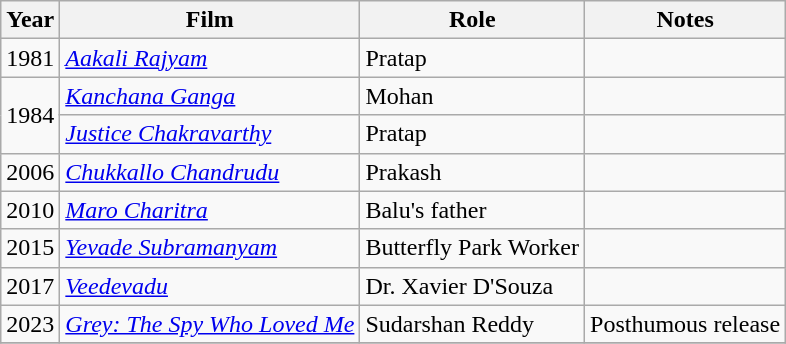<table class="wikitable sortable">
<tr>
<th>Year</th>
<th>Film</th>
<th>Role</th>
<th>Notes</th>
</tr>
<tr>
<td>1981</td>
<td><em><a href='#'>Aakali Rajyam</a></em></td>
<td>Pratap</td>
<td></td>
</tr>
<tr>
<td rowspan="2">1984</td>
<td><em><a href='#'>Kanchana Ganga</a></em></td>
<td>Mohan</td>
<td></td>
</tr>
<tr>
<td><em><a href='#'>Justice Chakravarthy</a></em></td>
<td>Pratap</td>
<td></td>
</tr>
<tr>
<td>2006</td>
<td><em><a href='#'>Chukkallo Chandrudu</a></em></td>
<td>Prakash</td>
<td></td>
</tr>
<tr>
<td>2010</td>
<td><em><a href='#'>Maro Charitra</a></em></td>
<td>Balu's father</td>
<td></td>
</tr>
<tr>
<td>2015</td>
<td><em><a href='#'>Yevade Subramanyam</a></em></td>
<td>Butterfly Park Worker</td>
<td></td>
</tr>
<tr>
<td>2017</td>
<td><em><a href='#'>Veedevadu</a></em></td>
<td>Dr. Xavier D'Souza</td>
<td></td>
</tr>
<tr>
<td>2023</td>
<td><em><a href='#'>Grey: The Spy Who Loved Me</a></em></td>
<td>Sudarshan Reddy</td>
<td>Posthumous release</td>
</tr>
<tr>
</tr>
</table>
